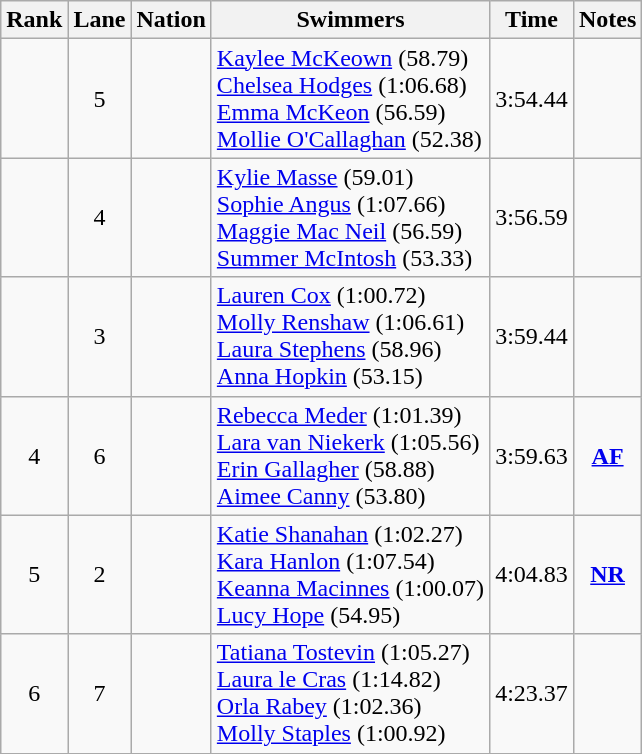<table class="wikitable sortable" style="text-align:center">
<tr>
<th>Rank</th>
<th>Lane</th>
<th>Nation</th>
<th>Swimmers</th>
<th>Time</th>
<th>Notes</th>
</tr>
<tr>
<td></td>
<td>5</td>
<td align=left></td>
<td align="left"><a href='#'>Kaylee McKeown</a> (58.79)<br><a href='#'>Chelsea Hodges</a> (1:06.68)<br><a href='#'>Emma McKeon</a> (56.59)<br><a href='#'>Mollie O'Callaghan</a> (52.38)</td>
<td>3:54.44</td>
<td></td>
</tr>
<tr>
<td></td>
<td>4</td>
<td align=left></td>
<td align="left"><a href='#'>Kylie Masse</a> (59.01)<br><a href='#'>Sophie Angus</a> (1:07.66)<br><a href='#'>Maggie Mac Neil</a> (56.59)<br><a href='#'>Summer McIntosh</a> (53.33)</td>
<td>3:56.59</td>
<td></td>
</tr>
<tr>
<td></td>
<td>3</td>
<td align=left></td>
<td align="left"><a href='#'>Lauren Cox</a> (1:00.72)<br><a href='#'>Molly Renshaw</a> (1:06.61)<br><a href='#'>Laura Stephens</a> (58.96)<br><a href='#'>Anna Hopkin</a> (53.15)</td>
<td>3:59.44</td>
<td></td>
</tr>
<tr>
<td>4</td>
<td>6</td>
<td align=left></td>
<td align="left"><a href='#'>Rebecca Meder</a> (1:01.39)<br><a href='#'>Lara van Niekerk</a> (1:05.56)<br><a href='#'>Erin Gallagher</a> (58.88)<br><a href='#'>Aimee Canny</a> (53.80)</td>
<td>3:59.63</td>
<td><strong><a href='#'>AF</a></strong></td>
</tr>
<tr>
<td>5</td>
<td>2</td>
<td align=left></td>
<td align="left"><a href='#'>Katie Shanahan</a> (1:02.27)<br><a href='#'>Kara Hanlon</a> (1:07.54)<br><a href='#'>Keanna Macinnes</a> (1:00.07)<br><a href='#'>Lucy Hope</a> (54.95)</td>
<td>4:04.83</td>
<td><strong><a href='#'>NR</a></strong></td>
</tr>
<tr>
<td>6</td>
<td>7</td>
<td align=left></td>
<td align="left"><a href='#'>Tatiana Tostevin</a> (1:05.27)<br><a href='#'>Laura le Cras</a> (1:14.82)<br><a href='#'>Orla Rabey</a> (1:02.36)<br><a href='#'>Molly Staples</a> (1:00.92)</td>
<td>4:23.37</td>
<td></td>
</tr>
<tr>
</tr>
</table>
